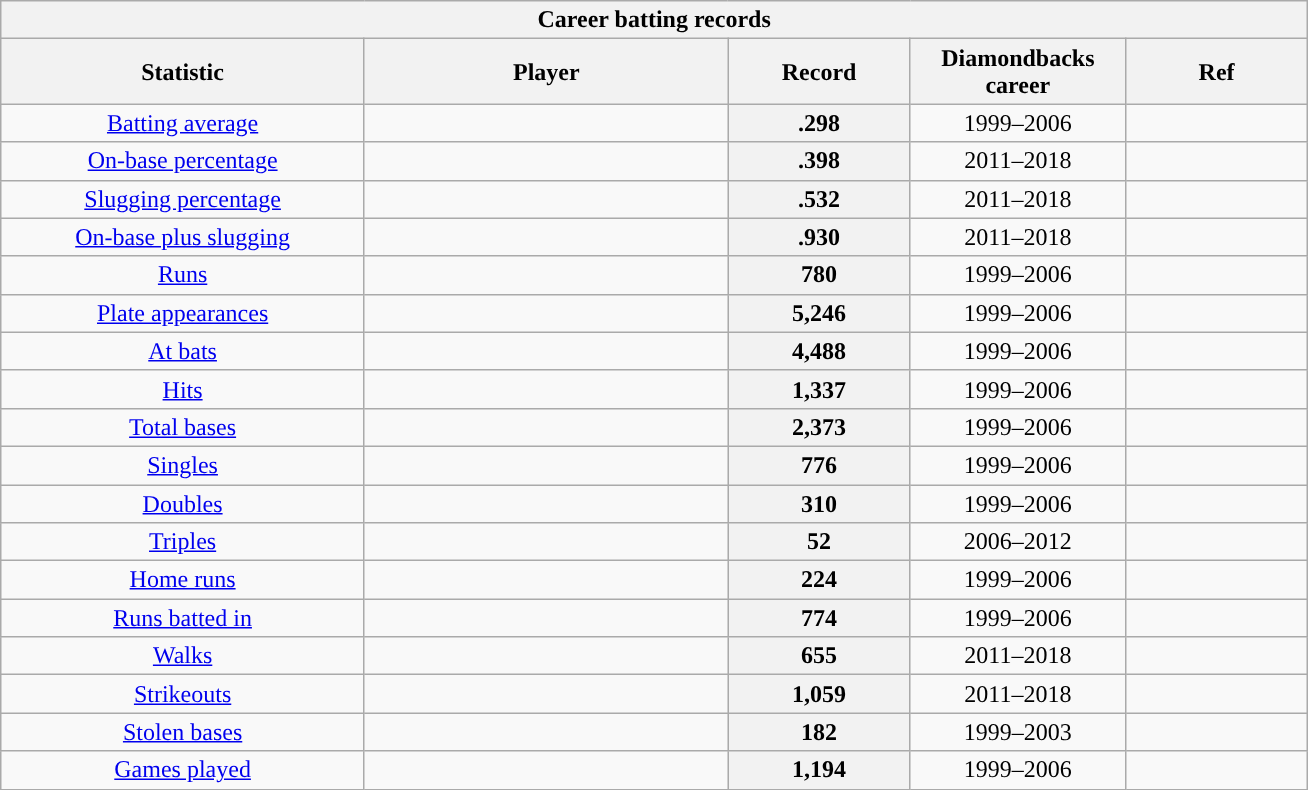<table class="wikitable" style="text-align:center" width="69%">
<tr>
<th colspan=5>Career batting records</th>
</tr>
<tr>
<th scope="col" width=20%>Statistic</th>
<th scope="col" width=20%>Player</th>
<th scope="col" width=10% class="unsortable">Record</th>
<th scope="col" width=10%>Diamondbacks career</th>
<th scope="col" width=10% class="unsortable">Ref</th>
</tr>
<tr>
<td><a href='#'>Batting average</a></td>
<td></td>
<th scope="row">.298</th>
<td>1999–2006</td>
<td></td>
</tr>
<tr>
<td><a href='#'>On-base percentage</a></td>
<td></td>
<th scope="row">.398</th>
<td>2011–2018</td>
<td></td>
</tr>
<tr>
<td><a href='#'>Slugging percentage</a></td>
<td></td>
<th scope="row">.532</th>
<td>2011–2018</td>
<td></td>
</tr>
<tr>
<td><a href='#'>On-base plus slugging</a></td>
<td></td>
<th scope="row">.930</th>
<td>2011–2018</td>
<td></td>
</tr>
<tr>
<td><a href='#'>Runs</a></td>
<td></td>
<th scope="row">780</th>
<td>1999–2006</td>
<td></td>
</tr>
<tr>
<td><a href='#'>Plate appearances</a></td>
<td></td>
<th scope="row">5,246</th>
<td>1999–2006</td>
<td></td>
</tr>
<tr>
<td><a href='#'>At bats</a></td>
<td></td>
<th scope="row">4,488</th>
<td>1999–2006</td>
<td></td>
</tr>
<tr>
<td><a href='#'>Hits</a></td>
<td></td>
<th scope="row">1,337</th>
<td>1999–2006</td>
<td></td>
</tr>
<tr>
<td><a href='#'>Total bases</a></td>
<td></td>
<th scope="row">2,373</th>
<td>1999–2006</td>
<td></td>
</tr>
<tr>
<td><a href='#'>Singles</a></td>
<td></td>
<th scope="row">776</th>
<td>1999–2006</td>
<td></td>
</tr>
<tr>
<td><a href='#'>Doubles</a></td>
<td></td>
<th scope="row">310</th>
<td>1999–2006</td>
<td></td>
</tr>
<tr>
<td><a href='#'>Triples</a></td>
<td></td>
<th scope="row">52</th>
<td>2006–2012</td>
<td></td>
</tr>
<tr>
<td><a href='#'>Home runs</a></td>
<td></td>
<th scope="row">224</th>
<td>1999–2006</td>
<td></td>
</tr>
<tr>
<td><a href='#'>Runs batted in</a></td>
<td></td>
<th scope="row">774</th>
<td>1999–2006</td>
<td></td>
</tr>
<tr>
<td><a href='#'>Walks</a></td>
<td></td>
<th scope="row">655</th>
<td>2011–2018</td>
<td></td>
</tr>
<tr>
<td><a href='#'>Strikeouts</a></td>
<td></td>
<th scope="row">1,059</th>
<td>2011–2018</td>
<td></td>
</tr>
<tr>
<td><a href='#'>Stolen bases</a></td>
<td></td>
<th scope="row">182</th>
<td>1999–2003</td>
<td></td>
</tr>
<tr>
<td><a href='#'>Games played</a></td>
<td></td>
<th scope="row">1,194</th>
<td>1999–2006</td>
<td></td>
</tr>
</table>
